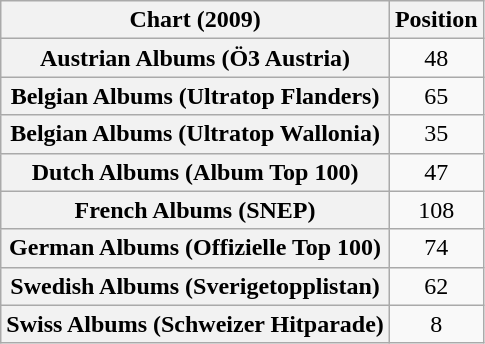<table class="wikitable sortable plainrowheaders" style="text-align:center">
<tr>
<th scope="col">Chart (2009)</th>
<th scope="col">Position</th>
</tr>
<tr>
<th scope="row">Austrian Albums (Ö3 Austria)</th>
<td>48</td>
</tr>
<tr>
<th scope="row">Belgian Albums (Ultratop Flanders)</th>
<td>65</td>
</tr>
<tr>
<th scope="row">Belgian Albums (Ultratop Wallonia)</th>
<td>35</td>
</tr>
<tr>
<th scope="row">Dutch Albums (Album Top 100)</th>
<td>47</td>
</tr>
<tr>
<th scope="row">French Albums (SNEP)</th>
<td>108</td>
</tr>
<tr>
<th scope="row">German Albums (Offizielle Top 100)</th>
<td>74</td>
</tr>
<tr>
<th scope="row">Swedish Albums (Sverigetopplistan)</th>
<td>62</td>
</tr>
<tr>
<th scope="row">Swiss Albums (Schweizer Hitparade)</th>
<td>8</td>
</tr>
</table>
